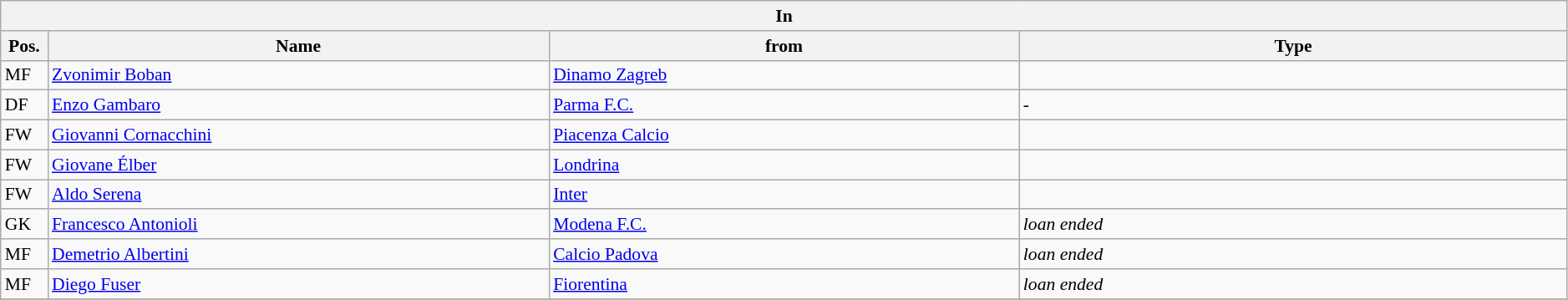<table class="wikitable" style="font-size:90%;width:99%;">
<tr>
<th colspan="4">In</th>
</tr>
<tr>
<th width=3%>Pos.</th>
<th width=32%>Name</th>
<th width=30%>from</th>
<th width=35%>Type</th>
</tr>
<tr>
<td>MF</td>
<td><a href='#'>Zvonimir Boban</a></td>
<td><a href='#'>Dinamo Zagreb</a></td>
<td></td>
</tr>
<tr>
<td>DF</td>
<td><a href='#'>Enzo Gambaro</a></td>
<td><a href='#'>Parma F.C.</a></td>
<td>-</td>
</tr>
<tr>
<td>FW</td>
<td><a href='#'>Giovanni Cornacchini</a></td>
<td><a href='#'>Piacenza Calcio</a></td>
<td></td>
</tr>
<tr>
<td>FW</td>
<td><a href='#'>Giovane Élber</a></td>
<td><a href='#'>Londrina</a></td>
<td></td>
</tr>
<tr>
<td>FW</td>
<td><a href='#'>Aldo Serena</a></td>
<td><a href='#'>Inter</a></td>
<td></td>
</tr>
<tr>
<td>GK</td>
<td><a href='#'>Francesco Antonioli</a></td>
<td><a href='#'>Modena F.C.</a></td>
<td><em>loan ended</em></td>
</tr>
<tr>
<td>MF</td>
<td><a href='#'>Demetrio Albertini</a></td>
<td><a href='#'>Calcio Padova</a></td>
<td><em>loan ended</em></td>
</tr>
<tr>
<td>MF</td>
<td><a href='#'>Diego Fuser</a></td>
<td><a href='#'>Fiorentina</a></td>
<td><em>loan ended</em></td>
</tr>
<tr>
</tr>
</table>
